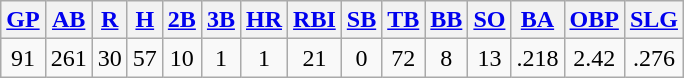<table class="wikitable">
<tr>
<th><a href='#'>GP</a></th>
<th><a href='#'>AB</a></th>
<th><a href='#'>R</a></th>
<th><a href='#'>H</a></th>
<th><a href='#'>2B</a></th>
<th><a href='#'>3B</a></th>
<th><a href='#'>HR</a></th>
<th><a href='#'>RBI</a></th>
<th><a href='#'>SB</a></th>
<th><a href='#'>TB</a></th>
<th><a href='#'>BB</a></th>
<th><a href='#'>SO</a></th>
<th><a href='#'>BA</a></th>
<th><a href='#'>OBP</a></th>
<th><a href='#'>SLG</a></th>
</tr>
<tr align=center>
<td>91</td>
<td>261</td>
<td>30</td>
<td>57</td>
<td>10</td>
<td>1</td>
<td>1</td>
<td>21</td>
<td>0</td>
<td>72</td>
<td>8</td>
<td>13</td>
<td>.218</td>
<td>2.42</td>
<td>.276</td>
</tr>
</table>
